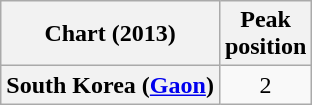<table class="wikitable sortable plainrowheaders" style="text-align:center">
<tr>
<th scope="col">Chart (2013)</th>
<th scope="col">Peak<br>position</th>
</tr>
<tr>
<th scope="row">South Korea (<a href='#'>Gaon</a>)</th>
<td>2</td>
</tr>
</table>
